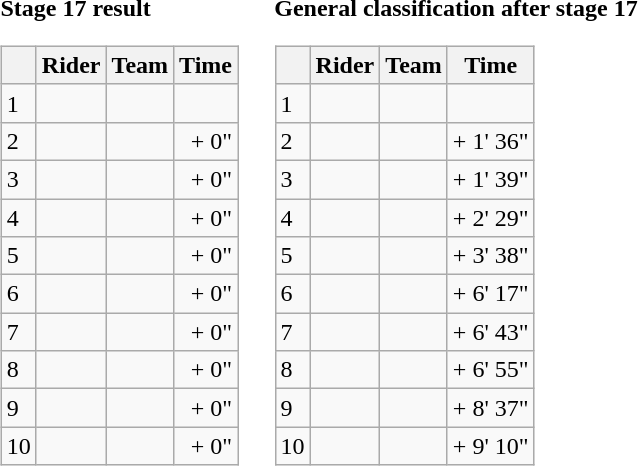<table>
<tr>
<td><strong>Stage 17 result</strong><br><table class="wikitable">
<tr>
<th></th>
<th>Rider</th>
<th>Team</th>
<th>Time</th>
</tr>
<tr>
<td>1</td>
<td> </td>
<td></td>
<td align="right"></td>
</tr>
<tr>
<td>2</td>
<td></td>
<td></td>
<td align="right">+ 0"</td>
</tr>
<tr>
<td>3</td>
<td></td>
<td></td>
<td align="right">+ 0"</td>
</tr>
<tr>
<td>4</td>
<td></td>
<td></td>
<td align="right">+ 0"</td>
</tr>
<tr>
<td>5</td>
<td></td>
<td></td>
<td align="right">+ 0"</td>
</tr>
<tr>
<td>6</td>
<td></td>
<td></td>
<td align="right">+ 0"</td>
</tr>
<tr>
<td>7</td>
<td></td>
<td></td>
<td align="right">+ 0"</td>
</tr>
<tr>
<td>8</td>
<td></td>
<td></td>
<td align="right">+ 0"</td>
</tr>
<tr>
<td>9</td>
<td></td>
<td></td>
<td align="right">+ 0"</td>
</tr>
<tr>
<td>10</td>
<td></td>
<td></td>
<td align="right">+ 0"</td>
</tr>
</table>
</td>
<td></td>
<td><strong>General classification after stage 17</strong><br><table class="wikitable">
<tr>
<th></th>
<th>Rider</th>
<th>Team</th>
<th>Time</th>
</tr>
<tr>
<td>1</td>
<td> </td>
<td></td>
<td align="right"></td>
</tr>
<tr>
<td>2</td>
<td> </td>
<td></td>
<td align="right">+ 1' 36"</td>
</tr>
<tr>
<td>3</td>
<td></td>
<td></td>
<td align="right">+ 1' 39"</td>
</tr>
<tr>
<td>4</td>
<td></td>
<td></td>
<td align="right">+ 2' 29"</td>
</tr>
<tr>
<td>5</td>
<td></td>
<td></td>
<td align="right">+ 3' 38"</td>
</tr>
<tr>
<td>6</td>
<td></td>
<td></td>
<td align="right">+ 6' 17"</td>
</tr>
<tr>
<td>7</td>
<td></td>
<td></td>
<td align="right">+ 6' 43"</td>
</tr>
<tr>
<td>8</td>
<td></td>
<td></td>
<td align="right">+ 6' 55"</td>
</tr>
<tr>
<td>9</td>
<td></td>
<td></td>
<td align="right">+ 8' 37"</td>
</tr>
<tr>
<td>10</td>
<td></td>
<td></td>
<td align="right">+ 9' 10"</td>
</tr>
</table>
</td>
</tr>
</table>
